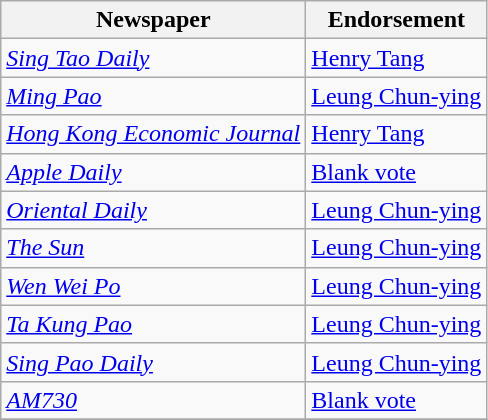<table class="wikitable">
<tr>
<th>Newspaper</th>
<th colspan="2">Endorsement</th>
</tr>
<tr>
<td><em><a href='#'>Sing Tao Daily</a></em></td>
<td><a href='#'>Henry Tang</a></td>
</tr>
<tr>
<td><em><a href='#'>Ming Pao</a></em></td>
<td><a href='#'>Leung Chun-ying</a></td>
</tr>
<tr>
<td><em><a href='#'>Hong Kong Economic Journal</a></em></td>
<td><a href='#'>Henry Tang</a></td>
</tr>
<tr>
<td><em><a href='#'>Apple Daily</a></em></td>
<td><a href='#'>Blank vote</a></td>
</tr>
<tr>
<td><em><a href='#'>Oriental Daily</a></em></td>
<td><a href='#'>Leung Chun-ying</a></td>
</tr>
<tr>
<td><em><a href='#'>The Sun</a></em></td>
<td><a href='#'>Leung Chun-ying</a></td>
</tr>
<tr>
<td><em><a href='#'>Wen Wei Po</a></em></td>
<td><a href='#'>Leung Chun-ying</a></td>
</tr>
<tr>
<td><em><a href='#'>Ta Kung Pao</a></em></td>
<td><a href='#'>Leung Chun-ying</a></td>
</tr>
<tr>
<td><em><a href='#'>Sing Pao Daily</a></em></td>
<td><a href='#'>Leung Chun-ying</a></td>
</tr>
<tr>
<td><em><a href='#'>AM730</a></em></td>
<td><a href='#'>Blank vote</a></td>
</tr>
<tr>
</tr>
</table>
